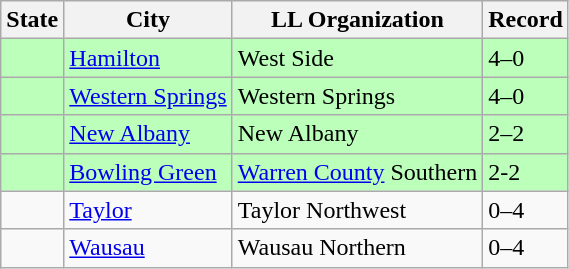<table class="wikitable">
<tr>
<th>State</th>
<th>City</th>
<th>LL Organization</th>
<th>Record</th>
</tr>
<tr bgcolor=#bbffbb>
<td><strong></strong></td>
<td><a href='#'>Hamilton</a></td>
<td>West Side</td>
<td>4–0</td>
</tr>
<tr bgcolor=#bbffbb>
<td><strong></strong></td>
<td><a href='#'>Western Springs</a></td>
<td>Western Springs</td>
<td>4–0</td>
</tr>
<tr bgcolor=#bbffbb>
<td><strong></strong></td>
<td><a href='#'>New Albany</a></td>
<td>New Albany</td>
<td>2–2</td>
</tr>
<tr bgcolor=#bbffbb>
<td><strong></strong></td>
<td><a href='#'>Bowling Green</a></td>
<td><a href='#'>Warren County</a> Southern</td>
<td>2-2</td>
</tr>
<tr>
<td><strong></strong></td>
<td><a href='#'>Taylor</a></td>
<td>Taylor Northwest</td>
<td>0–4</td>
</tr>
<tr>
<td><strong></strong></td>
<td><a href='#'>Wausau</a></td>
<td>Wausau Northern</td>
<td>0–4</td>
</tr>
</table>
